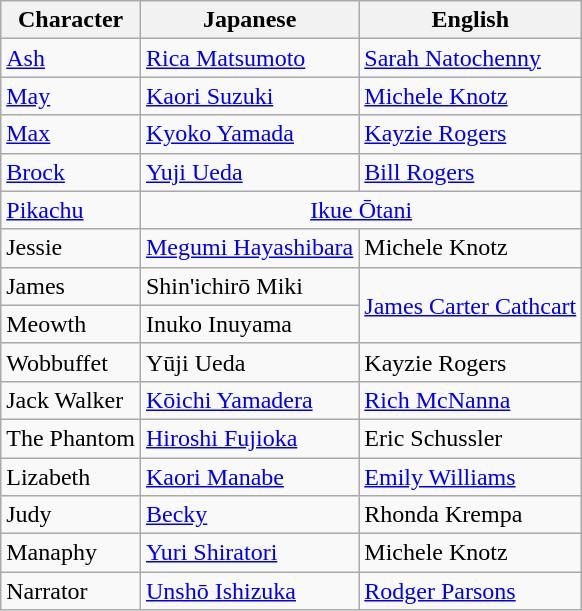<table class="wikitable">
<tr>
<th>Character</th>
<th>Japanese</th>
<th>English</th>
</tr>
<tr>
<td><a href='#'>Ash</a></td>
<td><a href='#'>Rica Matsumoto</a></td>
<td><a href='#'>Sarah Natochenny</a></td>
</tr>
<tr>
<td><a href='#'>May</a></td>
<td><a href='#'>Kaori Suzuki</a></td>
<td><a href='#'>Michele Knotz</a></td>
</tr>
<tr>
<td><a href='#'>Max</a></td>
<td><a href='#'>Kyoko Yamada</a></td>
<td><a href='#'>Kayzie Rogers</a></td>
</tr>
<tr>
<td><a href='#'>Brock</a></td>
<td><a href='#'>Yuji Ueda</a></td>
<td><a href='#'>Bill Rogers</a></td>
</tr>
<tr>
<td><a href='#'>Pikachu</a></td>
<td colspan="2" style="text-align: center"><a href='#'>Ikue Ōtani</a></td>
</tr>
<tr>
<td>Jessie</td>
<td><a href='#'>Megumi Hayashibara</a></td>
<td>Michele Knotz</td>
</tr>
<tr>
<td>James</td>
<td>Shin'ichirō Miki</td>
<td rowspan=2><a href='#'>James Carter Cathcart</a></td>
</tr>
<tr>
<td>Meowth</td>
<td>Inuko Inuyama</td>
</tr>
<tr>
<td>Wobbuffet</td>
<td>Yūji Ueda</td>
<td>Kayzie Rogers</td>
</tr>
<tr>
<td>Jack Walker</td>
<td><a href='#'>Kōichi Yamadera</a></td>
<td><a href='#'>Rich McNanna</a></td>
</tr>
<tr>
<td>The Phantom</td>
<td><a href='#'>Hiroshi Fujioka</a></td>
<td>Eric Schussler</td>
</tr>
<tr>
<td>Lizabeth</td>
<td><a href='#'>Kaori Manabe</a></td>
<td><a href='#'>Emily Williams</a></td>
</tr>
<tr>
<td>Judy</td>
<td><a href='#'>Becky</a></td>
<td>Rhonda Krempa</td>
</tr>
<tr>
<td>Manaphy</td>
<td><a href='#'>Yuri Shiratori</a></td>
<td>Michele Knotz</td>
</tr>
<tr>
<td>Narrator</td>
<td><a href='#'>Unshō Ishizuka</a></td>
<td><a href='#'>Rodger Parsons</a></td>
</tr>
</table>
